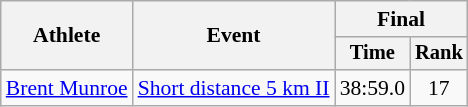<table class="wikitable" style="font-size:90%">
<tr>
<th rowspan=2>Athlete</th>
<th rowspan=2>Event</th>
<th colspan=2>Final</th>
</tr>
<tr style="font-size:95%">
<th>Time</th>
<th>Rank</th>
</tr>
<tr align=center>
<td align=left><a href='#'>Brent Munroe</a></td>
<td align=left><a href='#'>Short distance 5 km II</a></td>
<td>38:59.0</td>
<td>17</td>
</tr>
</table>
